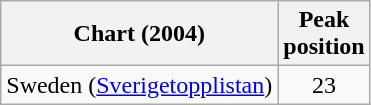<table class="wikitable">
<tr>
<th>Chart (2004)</th>
<th>Peak<br>position</th>
</tr>
<tr>
<td>Sweden (<a href='#'>Sverigetopplistan</a>)</td>
<td align="center">23</td>
</tr>
</table>
